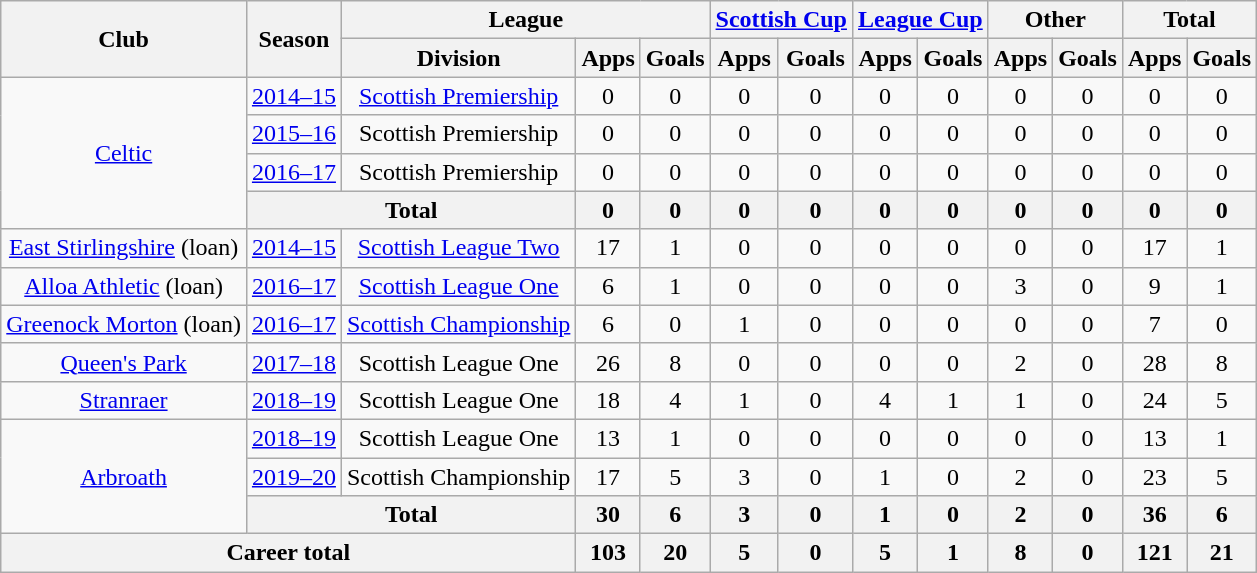<table class="wikitable" style="text-align: center">
<tr>
<th rowspan="2">Club</th>
<th rowspan="2">Season</th>
<th colspan="3">League</th>
<th colspan="2"><a href='#'>Scottish Cup</a></th>
<th colspan="2"><a href='#'>League Cup</a></th>
<th colspan="2">Other</th>
<th colspan="2">Total</th>
</tr>
<tr>
<th>Division</th>
<th>Apps</th>
<th>Goals</th>
<th>Apps</th>
<th>Goals</th>
<th>Apps</th>
<th>Goals</th>
<th>Apps</th>
<th>Goals</th>
<th>Apps</th>
<th>Goals</th>
</tr>
<tr>
<td rowspan=4><a href='#'>Celtic</a></td>
<td><a href='#'>2014–15</a></td>
<td><a href='#'>Scottish Premiership</a></td>
<td>0</td>
<td>0</td>
<td>0</td>
<td>0</td>
<td>0</td>
<td>0</td>
<td>0</td>
<td>0</td>
<td>0</td>
<td>0</td>
</tr>
<tr>
<td><a href='#'>2015–16</a></td>
<td>Scottish Premiership</td>
<td>0</td>
<td>0</td>
<td>0</td>
<td>0</td>
<td>0</td>
<td>0</td>
<td>0</td>
<td>0</td>
<td>0</td>
<td>0</td>
</tr>
<tr>
<td><a href='#'>2016–17</a></td>
<td>Scottish Premiership</td>
<td>0</td>
<td>0</td>
<td>0</td>
<td>0</td>
<td>0</td>
<td>0</td>
<td>0</td>
<td>0</td>
<td>0</td>
<td>0</td>
</tr>
<tr>
<th colspan=2>Total</th>
<th>0</th>
<th>0</th>
<th>0</th>
<th>0</th>
<th>0</th>
<th>0</th>
<th>0</th>
<th>0</th>
<th>0</th>
<th>0</th>
</tr>
<tr>
<td><a href='#'>East Stirlingshire</a> (loan)</td>
<td><a href='#'>2014–15</a></td>
<td><a href='#'>Scottish League Two</a></td>
<td>17</td>
<td>1</td>
<td>0</td>
<td>0</td>
<td>0</td>
<td>0</td>
<td>0</td>
<td>0</td>
<td>17</td>
<td>1</td>
</tr>
<tr>
<td><a href='#'>Alloa Athletic</a> (loan)</td>
<td><a href='#'>2016–17</a></td>
<td><a href='#'>Scottish League One</a></td>
<td>6</td>
<td>1</td>
<td>0</td>
<td>0</td>
<td>0</td>
<td>0</td>
<td>3</td>
<td>0</td>
<td>9</td>
<td>1</td>
</tr>
<tr>
<td><a href='#'>Greenock Morton</a> (loan)</td>
<td><a href='#'>2016–17</a></td>
<td><a href='#'>Scottish Championship</a></td>
<td>6</td>
<td>0</td>
<td>1</td>
<td>0</td>
<td>0</td>
<td>0</td>
<td>0</td>
<td>0</td>
<td>7</td>
<td>0</td>
</tr>
<tr>
<td><a href='#'>Queen's Park</a></td>
<td><a href='#'>2017–18</a></td>
<td>Scottish League One</td>
<td>26</td>
<td>8</td>
<td>0</td>
<td>0</td>
<td>0</td>
<td>0</td>
<td>2</td>
<td>0</td>
<td>28</td>
<td>8</td>
</tr>
<tr>
<td><a href='#'>Stranraer</a></td>
<td><a href='#'>2018–19</a></td>
<td>Scottish League One</td>
<td>18</td>
<td>4</td>
<td>1</td>
<td>0</td>
<td>4</td>
<td>1</td>
<td>1</td>
<td>0</td>
<td>24</td>
<td>5</td>
</tr>
<tr>
<td rowspan=3><a href='#'>Arbroath</a></td>
<td><a href='#'>2018–19</a></td>
<td>Scottish League One</td>
<td>13</td>
<td>1</td>
<td>0</td>
<td>0</td>
<td>0</td>
<td>0</td>
<td>0</td>
<td>0</td>
<td>13</td>
<td>1</td>
</tr>
<tr>
<td><a href='#'>2019–20</a></td>
<td>Scottish Championship</td>
<td>17</td>
<td>5</td>
<td>3</td>
<td>0</td>
<td>1</td>
<td>0</td>
<td>2</td>
<td>0</td>
<td>23</td>
<td>5</td>
</tr>
<tr>
<th colspan=2>Total</th>
<th>30</th>
<th>6</th>
<th>3</th>
<th>0</th>
<th>1</th>
<th>0</th>
<th>2</th>
<th>0</th>
<th>36</th>
<th>6</th>
</tr>
<tr>
<th colspan="3">Career total</th>
<th>103</th>
<th>20</th>
<th>5</th>
<th>0</th>
<th>5</th>
<th>1</th>
<th>8</th>
<th>0</th>
<th>121</th>
<th>21</th>
</tr>
</table>
